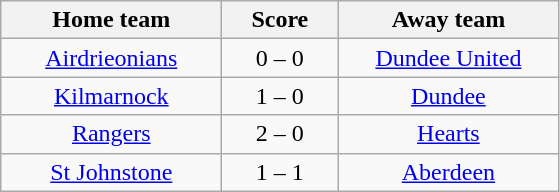<table class="wikitable" style="text-align: center">
<tr>
<th width=140>Home team</th>
<th width=70>Score</th>
<th width=140>Away team</th>
</tr>
<tr>
<td><a href='#'>Airdrieonians</a></td>
<td>0 – 0</td>
<td><a href='#'>Dundee United</a></td>
</tr>
<tr>
<td><a href='#'>Kilmarnock</a></td>
<td>1 – 0</td>
<td><a href='#'>Dundee</a></td>
</tr>
<tr>
<td><a href='#'>Rangers</a></td>
<td>2 – 0</td>
<td><a href='#'>Hearts</a></td>
</tr>
<tr>
<td><a href='#'>St Johnstone</a></td>
<td>1 – 1</td>
<td><a href='#'>Aberdeen</a></td>
</tr>
</table>
